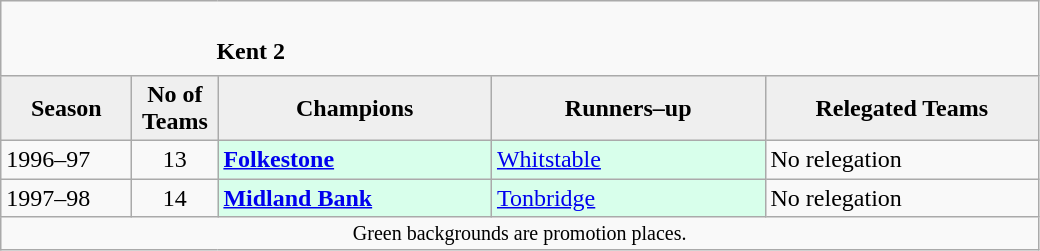<table class="wikitable" style="text-align: left;">
<tr>
<td colspan="11" cellpadding="0" cellspacing="0"><br><table border="0" style="width:100%;" cellpadding="0" cellspacing="0">
<tr>
<td style="width:20%; border:0;"></td>
<td style="border:0;"><strong>Kent 2</strong></td>
<td style="width:20%; border:0;"></td>
</tr>
</table>
</td>
</tr>
<tr>
<th style="background:#efefef; width:80px;">Season</th>
<th style="background:#efefef; width:50px;">No of Teams</th>
<th style="background:#efefef; width:175px;">Champions</th>
<th style="background:#efefef; width:175px;">Runners–up</th>
<th style="background:#efefef; width:175px;">Relegated Teams</th>
</tr>
<tr align=left>
<td>1996–97</td>
<td style="text-align: center;">13</td>
<td style="background:#d8ffeb;"><strong><a href='#'>Folkestone</a></strong></td>
<td style="background:#d8ffeb;"><a href='#'>Whitstable</a></td>
<td>No relegation</td>
</tr>
<tr>
<td>1997–98</td>
<td style="text-align: center;">14</td>
<td style="background:#d8ffeb;"><strong><a href='#'>Midland Bank</a></strong></td>
<td style="background:#d8ffeb;"><a href='#'>Tonbridge</a></td>
<td>No relegation</td>
</tr>
<tr>
<td colspan="15"  style="border:0; font-size:smaller; text-align:center;">Green backgrounds are promotion places.</td>
</tr>
</table>
